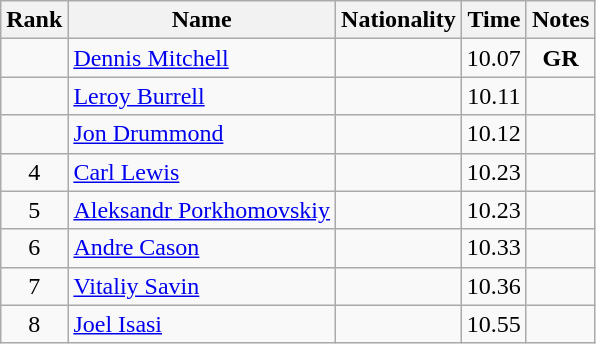<table class="wikitable sortable" style="text-align:center">
<tr>
<th>Rank</th>
<th>Name</th>
<th>Nationality</th>
<th>Time</th>
<th>Notes</th>
</tr>
<tr>
<td></td>
<td align=left><a href='#'>Dennis Mitchell</a></td>
<td align=left></td>
<td>10.07</td>
<td><strong>GR</strong></td>
</tr>
<tr>
<td></td>
<td align=left><a href='#'>Leroy Burrell</a></td>
<td align=left></td>
<td>10.11</td>
<td></td>
</tr>
<tr>
<td></td>
<td align=left><a href='#'>Jon Drummond</a></td>
<td align=left></td>
<td>10.12</td>
<td></td>
</tr>
<tr>
<td>4</td>
<td align=left><a href='#'>Carl Lewis</a></td>
<td align=left></td>
<td>10.23</td>
<td></td>
</tr>
<tr>
<td>5</td>
<td align=left><a href='#'>Aleksandr Porkhomovskiy</a></td>
<td align=left></td>
<td>10.23</td>
<td></td>
</tr>
<tr>
<td>6</td>
<td align=left><a href='#'>Andre Cason</a></td>
<td align=left></td>
<td>10.33</td>
<td></td>
</tr>
<tr>
<td>7</td>
<td align=left><a href='#'>Vitaliy Savin</a></td>
<td align=left></td>
<td>10.36</td>
<td></td>
</tr>
<tr>
<td>8</td>
<td align=left><a href='#'>Joel Isasi</a></td>
<td align=left></td>
<td>10.55</td>
<td></td>
</tr>
</table>
